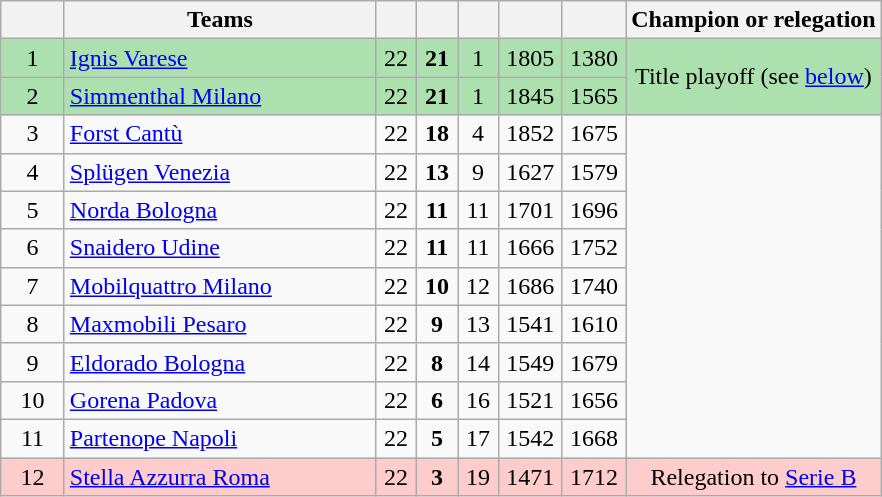<table class="wikitable" style="text-align: center;">
<tr>
<th width=35></th>
<th width=200>Teams</th>
<th width=20></th>
<th width=20></th>
<th width=20></th>
<th width=35></th>
<th width=35></th>
<th>Champion or relegation</th>
</tr>
<tr bgcolor=ACE1AF>
<td>1 </td>
<td align="left"><a href='#'>Ignis Varese</a></td>
<td>22</td>
<td><strong>21</strong></td>
<td>1</td>
<td>1805</td>
<td>1380</td>
<td rowspan=2 align="center">Title playoff (see <a href='#'>below</a>)</td>
</tr>
<tr bgcolor=ACE1AF>
<td>2 </td>
<td align="left"><a href='#'>Simmenthal Milano</a></td>
<td>22</td>
<td><strong>21</strong></td>
<td>1</td>
<td>1845</td>
<td>1565</td>
</tr>
<tr>
<td>3</td>
<td align="left"><a href='#'>Forst Cantù</a></td>
<td>22</td>
<td><strong>18</strong></td>
<td>4</td>
<td>1852</td>
<td>1675</td>
</tr>
<tr>
<td>4</td>
<td align="left"><a href='#'>Splügen Venezia</a></td>
<td>22</td>
<td><strong>13</strong></td>
<td>9</td>
<td>1627</td>
<td>1579</td>
</tr>
<tr>
<td>5 </td>
<td align="left"><a href='#'>Norda Bologna</a></td>
<td>22</td>
<td><strong>11</strong></td>
<td>11</td>
<td>1701</td>
<td>1696</td>
</tr>
<tr>
<td>6 </td>
<td align="left"><a href='#'>Snaidero Udine</a></td>
<td>22</td>
<td><strong>11</strong></td>
<td>11</td>
<td>1666</td>
<td>1752</td>
</tr>
<tr>
<td>7</td>
<td align="left"><a href='#'>Mobilquattro Milano</a></td>
<td>22</td>
<td><strong>10</strong></td>
<td>12</td>
<td>1686</td>
<td>1740</td>
</tr>
<tr>
<td>8</td>
<td align="left"><a href='#'>Maxmobili Pesaro</a></td>
<td>22</td>
<td><strong>9</strong></td>
<td>13</td>
<td>1541</td>
<td>1610</td>
</tr>
<tr>
<td>9</td>
<td align="left"><a href='#'>Eldorado Bologna</a></td>
<td>22</td>
<td><strong>8</strong></td>
<td>14</td>
<td>1549</td>
<td>1679</td>
</tr>
<tr>
<td>10</td>
<td align="left"><a href='#'>Gorena Padova</a></td>
<td>22</td>
<td><strong>6</strong></td>
<td>16</td>
<td>1521</td>
<td>1656</td>
</tr>
<tr>
<td>11</td>
<td align="left"><a href='#'>Partenope Napoli</a></td>
<td>22</td>
<td><strong>5</strong></td>
<td>17</td>
<td>1542</td>
<td>1668</td>
</tr>
<tr bgcolor=FFCCCC>
<td>12</td>
<td align="left"><a href='#'>Stella Azzurra Roma</a></td>
<td>22</td>
<td><strong>3</strong></td>
<td>19</td>
<td>1471</td>
<td>1712</td>
<td rowspan=1 align="center">Relegation to <a href='#'>Serie B</a></td>
</tr>
</table>
